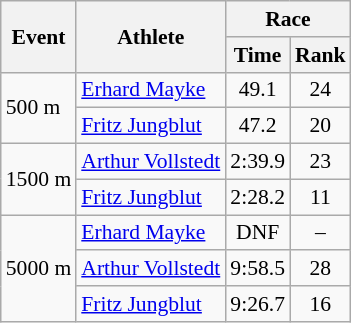<table class="wikitable" border="1" style="font-size:90%">
<tr>
<th rowspan=2>Event</th>
<th rowspan=2>Athlete</th>
<th colspan=2>Race</th>
</tr>
<tr>
<th>Time</th>
<th>Rank</th>
</tr>
<tr>
<td rowspan=2>500 m</td>
<td><a href='#'>Erhard Mayke</a></td>
<td align=center>49.1</td>
<td align=center>24</td>
</tr>
<tr>
<td><a href='#'>Fritz Jungblut</a></td>
<td align=center>47.2</td>
<td align=center>20</td>
</tr>
<tr>
<td rowspan=2>1500 m</td>
<td><a href='#'>Arthur Vollstedt</a></td>
<td align=center>2:39.9</td>
<td align=center>23</td>
</tr>
<tr>
<td><a href='#'>Fritz Jungblut</a></td>
<td align=center>2:28.2</td>
<td align=center>11</td>
</tr>
<tr>
<td rowspan=3>5000 m</td>
<td><a href='#'>Erhard Mayke</a></td>
<td align=center>DNF</td>
<td align=center>–</td>
</tr>
<tr>
<td><a href='#'>Arthur Vollstedt</a></td>
<td align=center>9:58.5</td>
<td align=center>28</td>
</tr>
<tr>
<td><a href='#'>Fritz Jungblut</a></td>
<td align=center>9:26.7</td>
<td align=center>16</td>
</tr>
</table>
